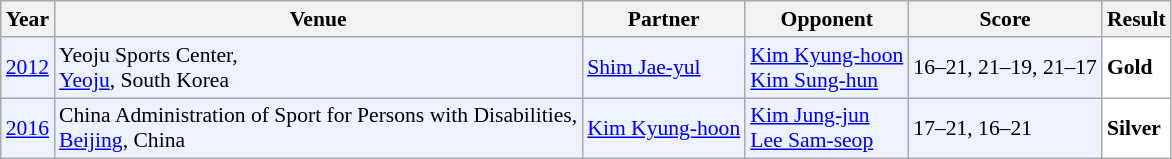<table class="sortable wikitable" style="font-size: 90%;">
<tr>
<th>Year</th>
<th>Venue</th>
<th>Partner</th>
<th>Opponent</th>
<th>Score</th>
<th>Result</th>
</tr>
<tr style="background:#ECF2FF">
<td align="center"><a href='#'>2012</a></td>
<td align="left">Yeoju Sports Center,<br><a href='#'>Yeoju</a>, South Korea</td>
<td align="left"> <a href='#'>Shim Jae-yul</a></td>
<td align="left"> <a href='#'>Kim Kyung-hoon</a><br> <a href='#'>Kim Sung-hun</a></td>
<td align="left">16–21, 21–19, 21–17</td>
<td style="text-align:left; background:white"> <strong>Gold</strong></td>
</tr>
<tr style="background:#ECF2FF">
<td align="center"><a href='#'>2016</a></td>
<td align="left">China Administration of Sport for Persons with Disabilities,<br><a href='#'>Beijing</a>, China</td>
<td align="left"> <a href='#'>Kim Kyung-hoon</a></td>
<td align="left"> <a href='#'>Kim Jung-jun</a><br> <a href='#'>Lee Sam-seop</a></td>
<td align="left">17–21, 16–21</td>
<td style="text-align:left; background:white"> <strong>Silver</strong></td>
</tr>
</table>
